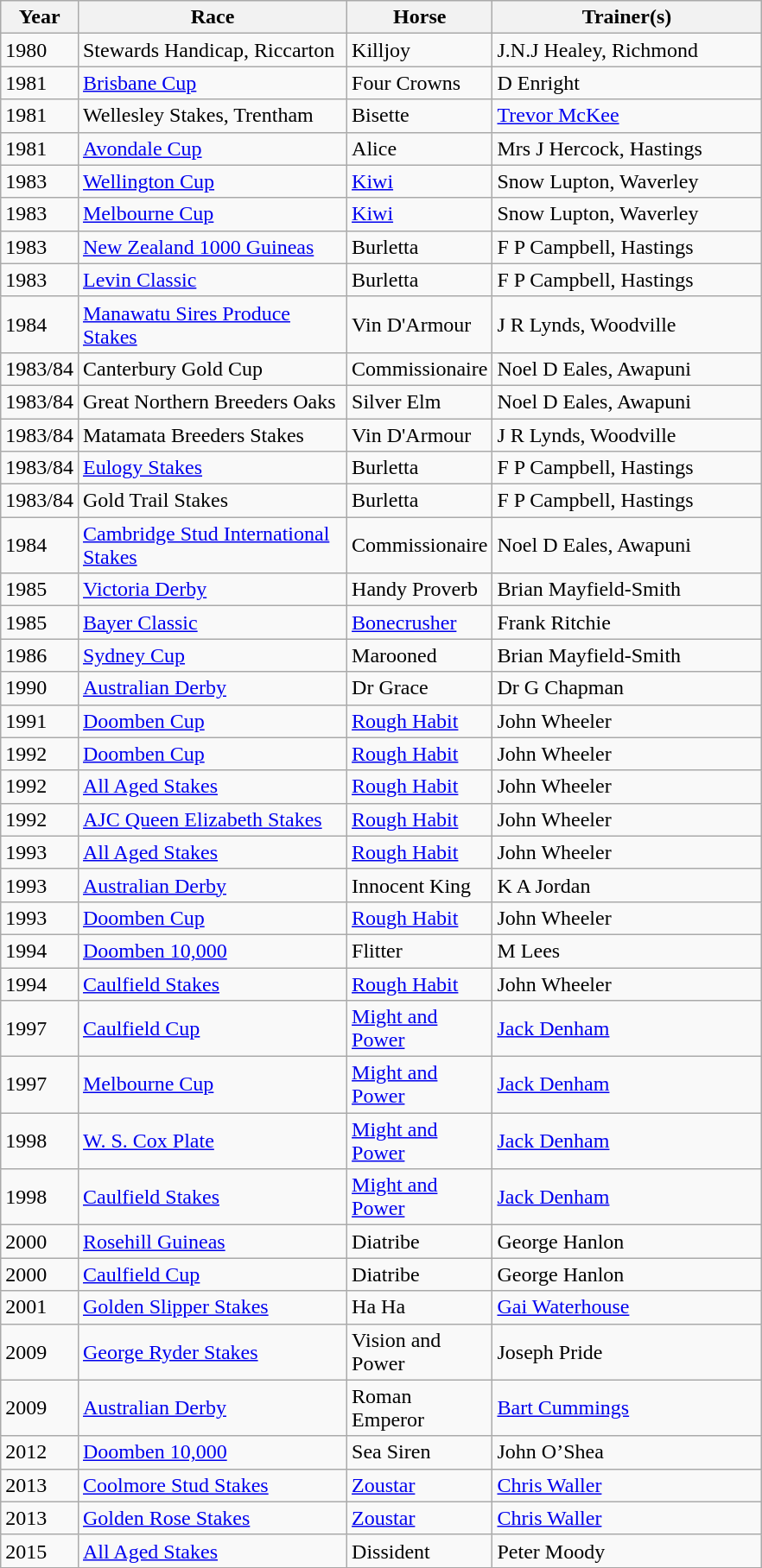<table class="wikitable sortable">
<tr>
<th width="30px">Year<br></th>
<th width="200px">Race<br></th>
<th width="100px">Horse<br></th>
<th width="200px">Trainer(s)<br></th>
</tr>
<tr>
<td>1980</td>
<td>Stewards Handicap, Riccarton</td>
<td>Killjoy</td>
<td>J.N.J Healey, Richmond</td>
</tr>
<tr>
<td>1981</td>
<td><a href='#'>Brisbane Cup</a></td>
<td>Four Crowns</td>
<td>D Enright</td>
</tr>
<tr>
<td>1981</td>
<td>Wellesley Stakes, Trentham</td>
<td>Bisette</td>
<td><a href='#'>Trevor McKee</a></td>
</tr>
<tr>
<td>1981</td>
<td><a href='#'>Avondale Cup</a></td>
<td>Alice</td>
<td>Mrs J Hercock, Hastings</td>
</tr>
<tr>
<td>1983</td>
<td><a href='#'>Wellington Cup</a></td>
<td><a href='#'>Kiwi</a></td>
<td>Snow Lupton, Waverley</td>
</tr>
<tr>
<td>1983</td>
<td><a href='#'>Melbourne Cup</a></td>
<td><a href='#'>Kiwi</a></td>
<td>Snow Lupton, Waverley</td>
</tr>
<tr>
<td>1983</td>
<td><a href='#'>New Zealand 1000 Guineas</a></td>
<td>Burletta</td>
<td>F P Campbell, Hastings</td>
</tr>
<tr>
<td>1983</td>
<td><a href='#'>Levin Classic</a></td>
<td>Burletta</td>
<td>F P Campbell, Hastings</td>
</tr>
<tr>
<td>1984</td>
<td><a href='#'>Manawatu Sires Produce Stakes</a></td>
<td>Vin D'Armour</td>
<td>J R Lynds, Woodville</td>
</tr>
<tr>
<td>1983/84</td>
<td>Canterbury Gold Cup</td>
<td>Commissionaire</td>
<td>Noel D Eales, Awapuni</td>
</tr>
<tr>
<td>1983/84</td>
<td>Great Northern Breeders Oaks</td>
<td>Silver Elm</td>
<td>Noel D Eales, Awapuni</td>
</tr>
<tr>
<td>1983/84</td>
<td>Matamata Breeders Stakes</td>
<td>Vin D'Armour</td>
<td>J R Lynds, Woodville</td>
</tr>
<tr>
<td>1983/84</td>
<td><a href='#'>Eulogy Stakes</a></td>
<td>Burletta</td>
<td>F P Campbell, Hastings</td>
</tr>
<tr>
<td>1983/84</td>
<td>Gold Trail Stakes</td>
<td>Burletta</td>
<td>F P Campbell, Hastings</td>
</tr>
<tr>
<td>1984</td>
<td><a href='#'>Cambridge Stud International Stakes</a></td>
<td>Commissionaire</td>
<td>Noel D Eales, Awapuni</td>
</tr>
<tr>
<td>1985</td>
<td><a href='#'>Victoria Derby</a></td>
<td>Handy Proverb</td>
<td>Brian Mayfield-Smith</td>
</tr>
<tr>
<td>1985</td>
<td><a href='#'>Bayer Classic</a></td>
<td><a href='#'>Bonecrusher</a></td>
<td>Frank Ritchie</td>
</tr>
<tr>
<td>1986</td>
<td><a href='#'>Sydney Cup</a></td>
<td>Marooned</td>
<td>Brian Mayfield-Smith</td>
</tr>
<tr>
<td>1990</td>
<td><a href='#'>Australian Derby</a></td>
<td>Dr Grace</td>
<td>Dr G Chapman</td>
</tr>
<tr>
<td>1991</td>
<td><a href='#'>Doomben Cup</a></td>
<td><a href='#'>Rough Habit</a></td>
<td>John Wheeler</td>
</tr>
<tr>
<td>1992</td>
<td><a href='#'>Doomben Cup</a></td>
<td><a href='#'>Rough Habit</a></td>
<td>John Wheeler</td>
</tr>
<tr>
<td>1992</td>
<td><a href='#'>All Aged Stakes</a></td>
<td><a href='#'>Rough Habit</a></td>
<td>John Wheeler</td>
</tr>
<tr>
<td>1992</td>
<td><a href='#'>AJC Queen Elizabeth Stakes</a></td>
<td><a href='#'>Rough Habit</a></td>
<td>John Wheeler</td>
</tr>
<tr>
<td>1993</td>
<td><a href='#'>All Aged Stakes</a></td>
<td><a href='#'>Rough Habit</a></td>
<td>John Wheeler</td>
</tr>
<tr>
<td>1993</td>
<td><a href='#'>Australian Derby</a></td>
<td>Innocent King</td>
<td>K A Jordan</td>
</tr>
<tr>
<td>1993</td>
<td><a href='#'>Doomben Cup</a></td>
<td><a href='#'>Rough Habit</a></td>
<td>John Wheeler</td>
</tr>
<tr>
<td>1994</td>
<td><a href='#'>Doomben 10,000</a></td>
<td>Flitter</td>
<td>M Lees</td>
</tr>
<tr>
<td>1994</td>
<td><a href='#'>Caulfield Stakes</a></td>
<td><a href='#'>Rough Habit</a></td>
<td>John Wheeler</td>
</tr>
<tr>
<td>1997</td>
<td><a href='#'>Caulfield Cup</a></td>
<td><a href='#'>Might and Power</a></td>
<td><a href='#'>Jack Denham</a></td>
</tr>
<tr>
<td>1997</td>
<td><a href='#'>Melbourne Cup</a></td>
<td><a href='#'>Might and Power</a></td>
<td><a href='#'>Jack Denham</a></td>
</tr>
<tr>
<td>1998</td>
<td><a href='#'>W. S. Cox Plate</a></td>
<td><a href='#'>Might and Power</a></td>
<td><a href='#'>Jack Denham</a></td>
</tr>
<tr>
<td>1998</td>
<td><a href='#'>Caulfield Stakes</a></td>
<td><a href='#'>Might and Power</a></td>
<td><a href='#'>Jack Denham</a></td>
</tr>
<tr>
<td>2000</td>
<td><a href='#'>Rosehill Guineas</a></td>
<td>Diatribe</td>
<td>George Hanlon</td>
</tr>
<tr>
<td>2000</td>
<td><a href='#'>Caulfield Cup</a></td>
<td>Diatribe</td>
<td>George Hanlon</td>
</tr>
<tr>
<td>2001</td>
<td><a href='#'>Golden Slipper Stakes</a></td>
<td>Ha Ha</td>
<td><a href='#'>Gai Waterhouse</a></td>
</tr>
<tr>
<td>2009</td>
<td><a href='#'>George Ryder Stakes</a></td>
<td>Vision and Power</td>
<td>Joseph Pride</td>
</tr>
<tr>
<td>2009</td>
<td><a href='#'>Australian Derby</a></td>
<td>Roman Emperor</td>
<td><a href='#'>Bart Cummings</a></td>
</tr>
<tr>
<td>2012</td>
<td><a href='#'>Doomben 10,000</a></td>
<td>Sea Siren</td>
<td>John O’Shea</td>
</tr>
<tr>
<td>2013</td>
<td><a href='#'>Coolmore Stud Stakes</a></td>
<td><a href='#'>Zoustar</a></td>
<td><a href='#'>Chris Waller</a></td>
</tr>
<tr>
<td>2013</td>
<td><a href='#'>Golden Rose Stakes</a></td>
<td><a href='#'>Zoustar</a></td>
<td><a href='#'>Chris Waller</a></td>
</tr>
<tr>
<td>2015</td>
<td><a href='#'>All Aged Stakes</a></td>
<td>Dissident</td>
<td>Peter Moody</td>
</tr>
<tr>
</tr>
</table>
